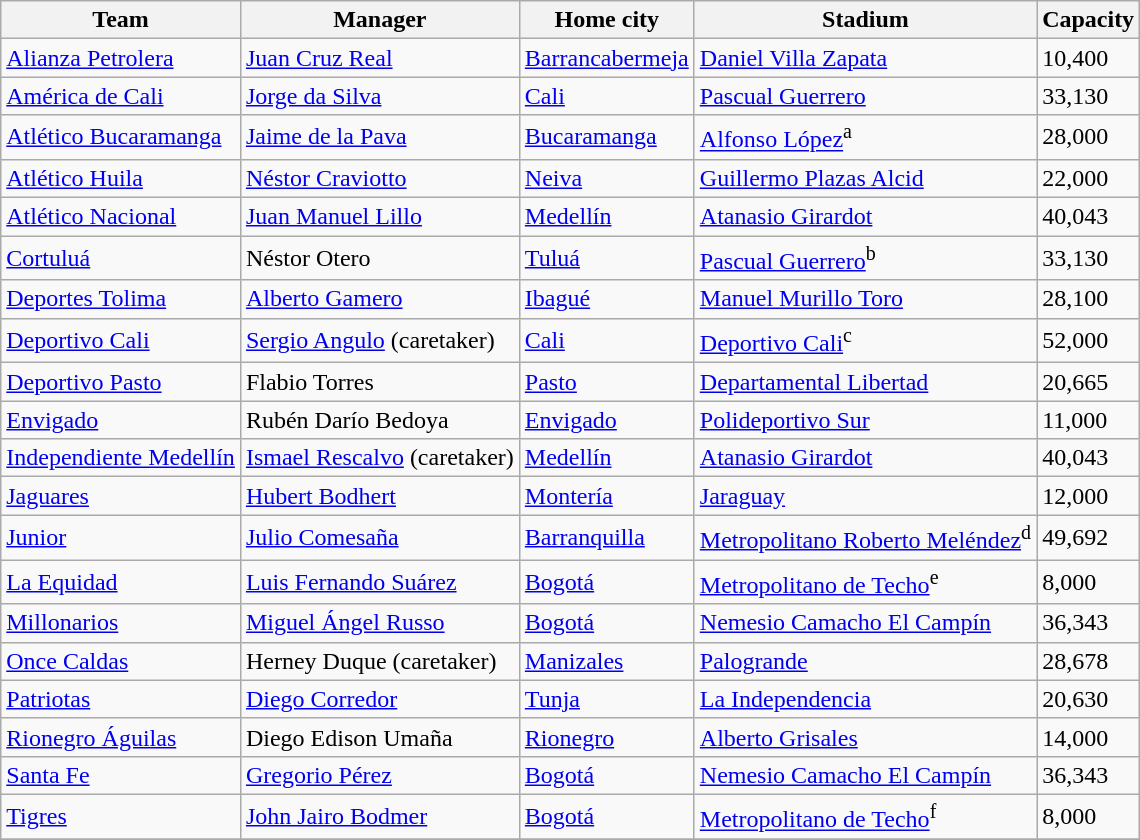<table class="wikitable sortable">
<tr>
<th>Team</th>
<th>Manager</th>
<th>Home city</th>
<th>Stadium</th>
<th>Capacity</th>
</tr>
<tr>
<td><a href='#'>Alianza Petrolera</a></td>
<td> <a href='#'>Juan Cruz Real</a></td>
<td><a href='#'>Barrancabermeja</a></td>
<td><a href='#'>Daniel Villa Zapata</a></td>
<td>10,400</td>
</tr>
<tr>
<td><a href='#'>América de Cali</a></td>
<td> <a href='#'>Jorge da Silva</a></td>
<td><a href='#'>Cali</a></td>
<td><a href='#'>Pascual Guerrero</a></td>
<td>33,130</td>
</tr>
<tr>
<td><a href='#'>Atlético Bucaramanga</a></td>
<td> <a href='#'>Jaime de la Pava</a></td>
<td><a href='#'>Bucaramanga</a></td>
<td><a href='#'>Alfonso López</a><sup>a</sup></td>
<td>28,000</td>
</tr>
<tr>
<td><a href='#'>Atlético Huila</a></td>
<td> <a href='#'>Néstor Craviotto</a></td>
<td><a href='#'>Neiva</a></td>
<td><a href='#'>Guillermo Plazas Alcid</a></td>
<td>22,000</td>
</tr>
<tr>
<td><a href='#'>Atlético Nacional</a></td>
<td> <a href='#'>Juan Manuel Lillo</a></td>
<td><a href='#'>Medellín</a></td>
<td><a href='#'>Atanasio Girardot</a></td>
<td>40,043</td>
</tr>
<tr>
<td><a href='#'>Cortuluá</a></td>
<td> Néstor Otero</td>
<td><a href='#'>Tuluá</a></td>
<td><a href='#'>Pascual Guerrero</a><sup>b</sup></td>
<td>33,130</td>
</tr>
<tr>
<td><a href='#'>Deportes Tolima</a></td>
<td> <a href='#'>Alberto Gamero</a></td>
<td><a href='#'>Ibagué</a></td>
<td><a href='#'>Manuel Murillo Toro</a></td>
<td>28,100</td>
</tr>
<tr>
<td><a href='#'>Deportivo Cali</a></td>
<td> <a href='#'>Sergio Angulo</a> (caretaker)</td>
<td><a href='#'>Cali</a></td>
<td><a href='#'>Deportivo Cali</a><sup>c</sup></td>
<td>52,000</td>
</tr>
<tr>
<td><a href='#'>Deportivo Pasto</a></td>
<td> Flabio Torres</td>
<td><a href='#'>Pasto</a></td>
<td><a href='#'>Departamental Libertad</a></td>
<td>20,665</td>
</tr>
<tr>
<td><a href='#'>Envigado</a></td>
<td> Rubén Darío Bedoya</td>
<td><a href='#'>Envigado</a></td>
<td><a href='#'>Polideportivo Sur</a></td>
<td>11,000</td>
</tr>
<tr>
<td><a href='#'>Independiente Medellín</a></td>
<td> <a href='#'>Ismael Rescalvo</a> (caretaker)</td>
<td><a href='#'>Medellín</a></td>
<td><a href='#'>Atanasio Girardot</a></td>
<td>40,043</td>
</tr>
<tr>
<td><a href='#'>Jaguares</a></td>
<td> <a href='#'>Hubert Bodhert</a></td>
<td><a href='#'>Montería</a></td>
<td><a href='#'>Jaraguay</a></td>
<td>12,000</td>
</tr>
<tr>
<td><a href='#'>Junior</a></td>
<td> <a href='#'>Julio Comesaña</a></td>
<td><a href='#'>Barranquilla</a></td>
<td><a href='#'>Metropolitano Roberto Meléndez</a><sup>d</sup></td>
<td>49,692</td>
</tr>
<tr>
<td><a href='#'>La Equidad</a></td>
<td> <a href='#'>Luis Fernando Suárez</a></td>
<td><a href='#'>Bogotá</a></td>
<td><a href='#'>Metropolitano de Techo</a><sup>e</sup></td>
<td>8,000</td>
</tr>
<tr>
<td><a href='#'>Millonarios</a></td>
<td> <a href='#'>Miguel Ángel Russo</a></td>
<td><a href='#'>Bogotá</a></td>
<td><a href='#'>Nemesio Camacho El Campín</a></td>
<td>36,343</td>
</tr>
<tr>
<td><a href='#'>Once Caldas</a></td>
<td> Herney Duque (caretaker)</td>
<td><a href='#'>Manizales</a></td>
<td><a href='#'>Palogrande</a></td>
<td>28,678</td>
</tr>
<tr>
<td><a href='#'>Patriotas</a></td>
<td> <a href='#'>Diego Corredor</a></td>
<td><a href='#'>Tunja</a></td>
<td><a href='#'>La Independencia</a></td>
<td>20,630</td>
</tr>
<tr>
<td><a href='#'>Rionegro Águilas</a></td>
<td> Diego Edison Umaña</td>
<td><a href='#'>Rionegro</a></td>
<td><a href='#'>Alberto Grisales</a></td>
<td>14,000</td>
</tr>
<tr>
<td><a href='#'>Santa Fe</a></td>
<td> <a href='#'>Gregorio Pérez</a></td>
<td><a href='#'>Bogotá</a></td>
<td><a href='#'>Nemesio Camacho El Campín</a></td>
<td>36,343</td>
</tr>
<tr>
<td><a href='#'>Tigres</a></td>
<td> <a href='#'>John Jairo Bodmer</a></td>
<td><a href='#'>Bogotá</a></td>
<td><a href='#'>Metropolitano de Techo</a><sup>f</sup></td>
<td>8,000</td>
</tr>
<tr>
</tr>
</table>
